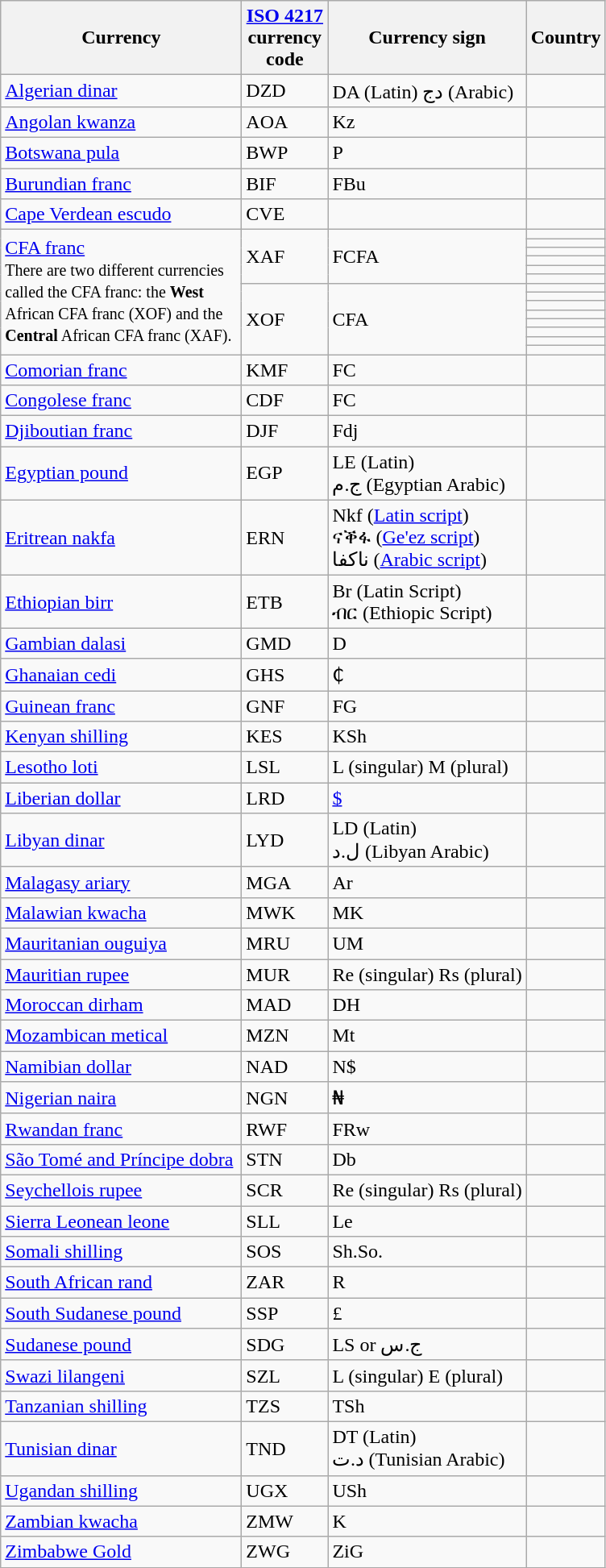<table class="wikitable sortable static-row-numbers static-row-header-text">
<tr>
<th style="width:12em;">Currency</th>
<th style="width:4em;"><a href='#'>ISO 4217</a> currency code</th>
<th>Currency sign</th>
<th>Country</th>
</tr>
<tr>
<td><a href='#'>Algerian dinar</a></td>
<td>DZD</td>
<td>DA (Latin) دج (Arabic)</td>
<td></td>
</tr>
<tr>
<td><a href='#'>Angolan kwanza</a></td>
<td>AOA</td>
<td>Kz</td>
<td></td>
</tr>
<tr>
<td><a href='#'>Botswana pula</a></td>
<td>BWP</td>
<td>P</td>
<td></td>
</tr>
<tr>
<td><a href='#'>Burundian franc</a></td>
<td>BIF</td>
<td>FBu</td>
<td></td>
</tr>
<tr>
<td><a href='#'>Cape Verdean escudo</a></td>
<td>CVE</td>
<td></td>
<td></td>
</tr>
<tr>
<td rowspan="14"><a href='#'>CFA franc</a><br><small>There are two different currencies called the CFA franc: the <strong>West</strong> African CFA franc (XOF) and the <strong>Central</strong> African CFA franc (XAF).</small></td>
<td rowspan="6">XAF</td>
<td rowspan="6">FCFA</td>
<td></td>
</tr>
<tr>
<td></td>
</tr>
<tr>
<td></td>
</tr>
<tr>
<td></td>
</tr>
<tr>
<td></td>
</tr>
<tr>
<td></td>
</tr>
<tr>
<td rowspan="8">XOF</td>
<td rowspan="8">CFA</td>
<td></td>
</tr>
<tr>
<td></td>
</tr>
<tr>
<td></td>
</tr>
<tr>
<td></td>
</tr>
<tr>
<td></td>
</tr>
<tr>
<td></td>
</tr>
<tr>
<td></td>
</tr>
<tr>
<td></td>
</tr>
<tr>
<td><a href='#'>Comorian franc</a></td>
<td>KMF</td>
<td>FC</td>
<td></td>
</tr>
<tr>
<td><a href='#'>Congolese franc</a></td>
<td>CDF</td>
<td>FC</td>
<td></td>
</tr>
<tr>
<td><a href='#'>Djiboutian franc</a></td>
<td>DJF</td>
<td>Fdj</td>
<td></td>
</tr>
<tr>
<td><a href='#'>Egyptian pound</a></td>
<td>EGP</td>
<td>LE (Latin)<br>ج.م (Egyptian Arabic)</td>
<td></td>
</tr>
<tr>
<td><a href='#'>Eritrean nakfa</a></td>
<td>ERN</td>
<td>Nkf (<a href='#'>Latin script</a>)<br>ናቕፋ (<a href='#'>Ge'ez script</a>)<br>ناكفا (<a href='#'>Arabic script</a>)</td>
<td></td>
</tr>
<tr>
<td><a href='#'>Ethiopian birr</a></td>
<td>ETB</td>
<td>Br (Latin Script)<br>ብር (Ethiopic Script)</td>
<td></td>
</tr>
<tr>
<td><a href='#'>Gambian dalasi</a></td>
<td>GMD</td>
<td>D</td>
<td></td>
</tr>
<tr>
<td><a href='#'>Ghanaian cedi</a></td>
<td>GHS</td>
<td>₵</td>
<td></td>
</tr>
<tr>
<td><a href='#'>Guinean franc</a></td>
<td>GNF</td>
<td>FG</td>
<td></td>
</tr>
<tr>
<td><a href='#'>Kenyan shilling</a></td>
<td>KES</td>
<td>KSh</td>
<td></td>
</tr>
<tr>
<td><a href='#'>Lesotho loti</a></td>
<td>LSL</td>
<td>L (singular) M (plural)</td>
<td></td>
</tr>
<tr>
<td><a href='#'>Liberian dollar</a></td>
<td>LRD</td>
<td><a href='#'>$</a></td>
<td></td>
</tr>
<tr>
<td><a href='#'>Libyan dinar</a></td>
<td>LYD</td>
<td>LD (Latin)<br>ل.د (Libyan Arabic)</td>
<td></td>
</tr>
<tr>
<td><a href='#'>Malagasy ariary</a></td>
<td>MGA</td>
<td>Ar</td>
<td></td>
</tr>
<tr>
<td><a href='#'>Malawian kwacha</a></td>
<td>MWK</td>
<td>MK</td>
<td></td>
</tr>
<tr>
<td><a href='#'>Mauritanian ouguiya</a></td>
<td>MRU</td>
<td>UM</td>
<td></td>
</tr>
<tr>
<td><a href='#'>Mauritian rupee</a></td>
<td>MUR</td>
<td>Re (singular) Rs (plural)</td>
<td></td>
</tr>
<tr>
<td><a href='#'>Moroccan dirham</a></td>
<td>MAD</td>
<td>DH</td>
<td></td>
</tr>
<tr>
<td><a href='#'>Mozambican metical</a></td>
<td>MZN</td>
<td>Mt</td>
<td></td>
</tr>
<tr>
<td><a href='#'>Namibian dollar</a></td>
<td>NAD</td>
<td>N$</td>
<td></td>
</tr>
<tr>
<td><a href='#'>Nigerian naira</a></td>
<td>NGN</td>
<td>₦</td>
<td></td>
</tr>
<tr>
<td><a href='#'>Rwandan franc</a></td>
<td>RWF</td>
<td>FRw</td>
<td></td>
</tr>
<tr>
<td><a href='#'>São Tomé and Príncipe dobra</a></td>
<td>STN</td>
<td>Db</td>
<td></td>
</tr>
<tr>
<td><a href='#'>Seychellois rupee</a></td>
<td>SCR</td>
<td>Re (singular) Rs (plural)</td>
<td></td>
</tr>
<tr>
<td><a href='#'>Sierra Leonean leone</a></td>
<td>SLL</td>
<td>Le</td>
<td></td>
</tr>
<tr>
<td><a href='#'>Somali shilling</a></td>
<td>SOS</td>
<td>Sh.So.</td>
<td></td>
</tr>
<tr>
<td><a href='#'>South African rand</a></td>
<td>ZAR</td>
<td>R</td>
<td></td>
</tr>
<tr>
<td><a href='#'>South Sudanese pound</a></td>
<td>SSP</td>
<td>£</td>
<td></td>
</tr>
<tr>
<td><a href='#'>Sudanese pound</a></td>
<td>SDG</td>
<td>LS or ج.س</td>
<td></td>
</tr>
<tr>
<td><a href='#'>Swazi lilangeni</a></td>
<td>SZL</td>
<td>L (singular) E (plural)</td>
<td></td>
</tr>
<tr>
<td><a href='#'>Tanzanian shilling</a></td>
<td>TZS</td>
<td>TSh</td>
<td></td>
</tr>
<tr>
<td><a href='#'>Tunisian dinar</a></td>
<td>TND</td>
<td>DT (Latin)<br>د.ت (Tunisian Arabic)</td>
<td></td>
</tr>
<tr>
<td><a href='#'>Ugandan shilling</a></td>
<td>UGX</td>
<td>USh</td>
<td></td>
</tr>
<tr>
<td><a href='#'>Zambian kwacha</a></td>
<td>ZMW</td>
<td>K</td>
<td></td>
</tr>
<tr>
<td><a href='#'>Zimbabwe Gold</a></td>
<td>ZWG</td>
<td>ZiG</td>
<td></td>
</tr>
</table>
